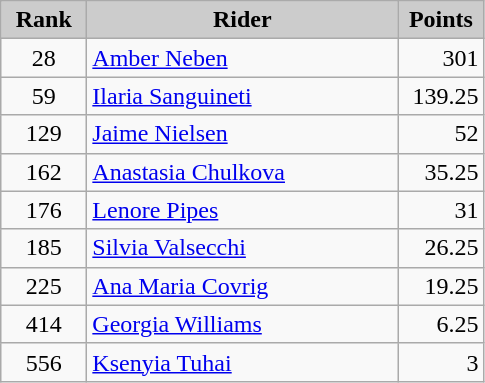<table class="wikitable alternance" style="text-align:center;">
<tr>
<th scope="col" style="background-color:#CCCCCC; width:50px;">Rank</th>
<th scope="col" style="background-color:#CCCCCC; width:200px;">Rider</th>
<th scope="col" style="background-color:#CCCCCC; width:50px;">Points</th>
</tr>
<tr>
<td>28</td>
<td align=left> <a href='#'>Amber Neben</a></td>
<td align=right>301</td>
</tr>
<tr>
<td>59</td>
<td align=left> <a href='#'>Ilaria Sanguineti</a></td>
<td align=right>139.25</td>
</tr>
<tr>
<td>129</td>
<td align=left> <a href='#'>Jaime Nielsen</a></td>
<td align=right>52</td>
</tr>
<tr>
<td>162</td>
<td align=left> <a href='#'>Anastasia Chulkova</a></td>
<td align=right>35.25</td>
</tr>
<tr>
<td>176</td>
<td align=left> <a href='#'>Lenore Pipes</a></td>
<td align=right>31</td>
</tr>
<tr>
<td>185</td>
<td align=left> <a href='#'>Silvia Valsecchi</a></td>
<td align=right>26.25</td>
</tr>
<tr>
<td>225</td>
<td align=left> <a href='#'>Ana Maria Covrig</a></td>
<td align=right>19.25</td>
</tr>
<tr>
<td>414</td>
<td align=left> <a href='#'>Georgia Williams</a></td>
<td align=right>6.25</td>
</tr>
<tr>
<td>556</td>
<td align=left> <a href='#'>Ksenyia Tuhai</a></td>
<td align=right>3</td>
</tr>
</table>
